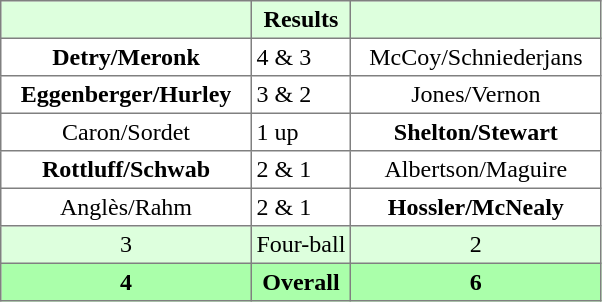<table border="1" cellpadding="3" style="border-collapse:collapse; text-align:center;">
<tr style="background:#ddffdd;">
<th width=160></th>
<th>Results</th>
<th width=160></th>
</tr>
<tr>
<td><strong>Detry/Meronk</strong></td>
<td align=left> 4 & 3</td>
<td>McCoy/Schniederjans</td>
</tr>
<tr>
<td><strong>Eggenberger/Hurley</strong></td>
<td align=left> 3 & 2</td>
<td>Jones/Vernon</td>
</tr>
<tr>
<td>Caron/Sordet</td>
<td align=left> 1 up</td>
<td><strong>Shelton/Stewart</strong></td>
</tr>
<tr>
<td><strong>Rottluff/Schwab</strong></td>
<td align=left> 2 & 1</td>
<td>Albertson/Maguire</td>
</tr>
<tr>
<td>Anglès/Rahm</td>
<td align=left> 2 & 1</td>
<td><strong>Hossler/McNealy</strong></td>
</tr>
<tr style="background:#ddffdd;">
<td>3</td>
<td>Four-ball</td>
<td>2</td>
</tr>
<tr style="background:#aaffaa;">
<th>4</th>
<th>Overall</th>
<th>6</th>
</tr>
</table>
